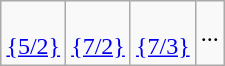<table class="wikitable" align=right style="margin: 0px 0px 10px 10px">
<tr>
<td><br><a href='#'>{5/2}</a></td>
<td><br><a href='#'>{7/2}</a></td>
<td><br><a href='#'>{7/3}</a></td>
<td>...</td>
</tr>
</table>
